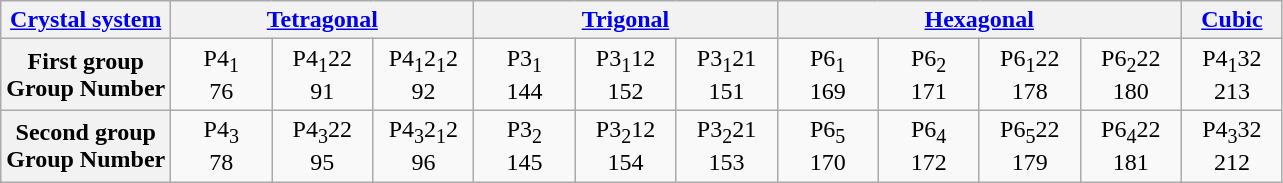<table class="wikitable">
<tr>
<th><a href='#'>Crystal system</a></th>
<th colspan=3><a href='#'>Tetragonal</a></th>
<th colspan=3><a href='#'>Trigonal</a></th>
<th colspan=4><a href='#'>Hexagonal</a></th>
<th><a href='#'>Cubic</a></th>
</tr>
<tr align=center>
<th>First group<br>Group Number</th>
<td width="60px">P4<sub>1</sub><br>76</td>
<td width="60px">P4<sub>1</sub>22 <br>91</td>
<td width="60px">P4<sub>1</sub>2<sub>1</sub>2 <br>92</td>
<td width="60px">P3<sub>1</sub> <br>144</td>
<td width="60px">P3<sub>1</sub>12 <br>152</td>
<td width="60px">P3<sub>1</sub>21 <br>151</td>
<td width="60px">P6<sub>1</sub> <br>169</td>
<td width="60px">P6<sub>2</sub> <br>171</td>
<td width="60px">P6<sub>1</sub>22 <br>178</td>
<td width="60px">P6<sub>2</sub>22 <br>180</td>
<td width="60px">P4<sub>1</sub>32<br>213</td>
</tr>
<tr align=center>
<th>Second group<br>Group Number</th>
<td>P4<sub>3</sub><br>78</td>
<td>P4<sub>3</sub>22 <br>95</td>
<td>P4<sub>3</sub>2<sub>1</sub>2 <br>96</td>
<td>P3<sub>2</sub> <br>145</td>
<td>P3<sub>2</sub>12 <br>154</td>
<td>P3<sub>2</sub>21 <br>153</td>
<td>P6<sub>5</sub> <br>170</td>
<td>P6<sub>4</sub> <br>172</td>
<td>P6<sub>5</sub>22 <br>179</td>
<td>P6<sub>4</sub>22 <br>181</td>
<td>P4<sub>3</sub>32<br>212</td>
</tr>
</table>
